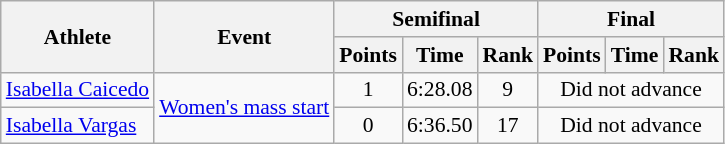<table class="wikitable" style="font-size:90%">
<tr>
<th rowspan=2>Athlete</th>
<th rowspan=2>Event</th>
<th colspan=3>Semifinal</th>
<th colspan=3>Final</th>
</tr>
<tr>
<th>Points</th>
<th>Time</th>
<th>Rank</th>
<th>Points</th>
<th>Time</th>
<th>Rank</th>
</tr>
<tr align=center>
<td align=left><a href='#'>Isabella Caicedo</a></td>
<td align=left rowspan=2><a href='#'>Women's mass start</a></td>
<td>1</td>
<td>6:28.08</td>
<td>9</td>
<td colspan=3>Did not advance</td>
</tr>
<tr align=center>
<td align=left><a href='#'>Isabella Vargas</a></td>
<td>0</td>
<td>6:36.50</td>
<td>17</td>
<td colspan=3>Did not advance</td>
</tr>
</table>
